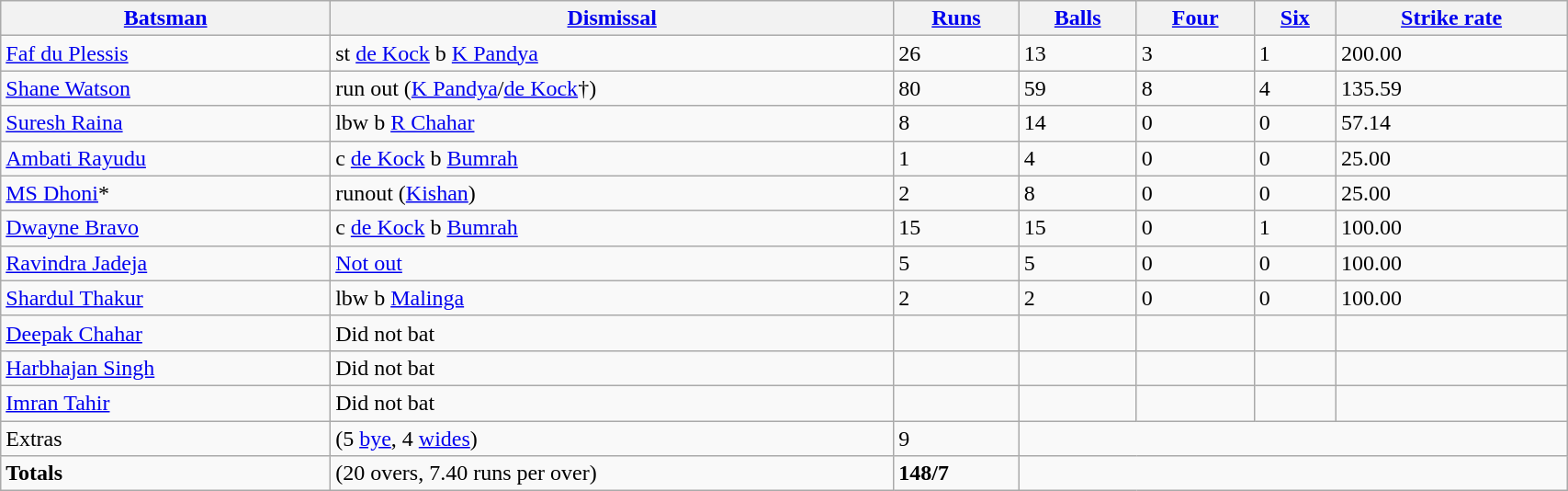<table border="1" cellpadding="1" cellspacing="0" style="border: gray solid 1px; border-collapse: collapse; text-align: left; width: 90%;" class="wikitable sortable nowrap"  style="text-align:center">
<tr>
<th><a href='#'>Batsman</a></th>
<th><a href='#'>Dismissal</a></th>
<th><a href='#'>Runs</a></th>
<th><a href='#'>Balls</a></th>
<th><a href='#'>Four</a></th>
<th><a href='#'>Six</a></th>
<th><a href='#'>Strike rate</a></th>
</tr>
<tr>
<td><a href='#'>Faf du Plessis</a></td>
<td>st <a href='#'>de Kock</a> b <a href='#'>K Pandya</a></td>
<td>26</td>
<td>13</td>
<td>3</td>
<td>1</td>
<td>200.00</td>
</tr>
<tr>
<td><a href='#'>Shane Watson</a></td>
<td>run out (<a href='#'>K Pandya</a>/<a href='#'>de Kock</a>†)</td>
<td>80</td>
<td>59</td>
<td>8</td>
<td>4</td>
<td>135.59</td>
</tr>
<tr>
<td><a href='#'>Suresh Raina</a></td>
<td>lbw b <a href='#'>R Chahar</a></td>
<td>8</td>
<td>14</td>
<td>0</td>
<td>0</td>
<td>57.14</td>
</tr>
<tr>
<td><a href='#'>Ambati Rayudu</a></td>
<td>c <a href='#'>de Kock</a> b <a href='#'>Bumrah</a></td>
<td>1</td>
<td>4</td>
<td>0</td>
<td>0</td>
<td>25.00</td>
</tr>
<tr>
<td><a href='#'>MS Dhoni</a>*</td>
<td>runout (<a href='#'>Kishan</a>)</td>
<td>2</td>
<td>8</td>
<td>0</td>
<td>0</td>
<td>25.00</td>
</tr>
<tr>
<td><a href='#'>Dwayne Bravo</a></td>
<td>c <a href='#'>de Kock</a>  b <a href='#'>Bumrah</a></td>
<td>15</td>
<td>15</td>
<td>0</td>
<td>1</td>
<td>100.00</td>
</tr>
<tr>
<td><a href='#'>Ravindra Jadeja</a></td>
<td><a href='#'>Not out</a></td>
<td>5</td>
<td>5</td>
<td>0</td>
<td>0</td>
<td>100.00</td>
</tr>
<tr>
<td><a href='#'>Shardul Thakur</a></td>
<td>lbw b <a href='#'>Malinga</a></td>
<td>2</td>
<td>2</td>
<td>0</td>
<td>0</td>
<td>100.00</td>
</tr>
<tr>
<td><a href='#'>Deepak Chahar</a></td>
<td>Did not bat</td>
<td></td>
<td></td>
<td></td>
<td></td>
<td></td>
</tr>
<tr>
<td><a href='#'>Harbhajan Singh</a></td>
<td>Did not bat</td>
<td></td>
<td></td>
<td></td>
<td></td>
<td></td>
</tr>
<tr>
<td><a href='#'>Imran Tahir</a></td>
<td>Did not bat</td>
<td></td>
<td></td>
<td></td>
<td></td>
<td></td>
</tr>
<tr>
<td>Extras</td>
<td>(5 <a href='#'>bye</a>, 4 <a href='#'>wides</a>)</td>
<td>9</td>
<td colspan="4"></td>
</tr>
<tr>
<td><strong>Totals</strong></td>
<td>(20 overs, 7.40 runs per over)</td>
<td><strong>148/7</strong></td>
<td colspan="4"></td>
</tr>
</table>
